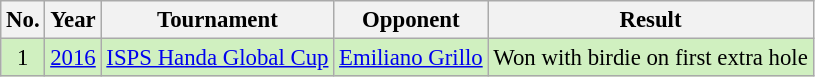<table class="wikitable" style="font-size:95%;">
<tr>
<th>No.</th>
<th>Year</th>
<th>Tournament</th>
<th>Opponent</th>
<th>Result</th>
</tr>
<tr style="background:#D0F0C0;">
<td align=center>1</td>
<td><a href='#'>2016</a></td>
<td><a href='#'>ISPS Handa Global Cup</a></td>
<td> <a href='#'>Emiliano Grillo</a></td>
<td>Won with birdie on first extra hole</td>
</tr>
</table>
